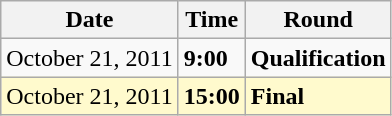<table class="wikitable">
<tr>
<th>Date</th>
<th>Time</th>
<th>Round</th>
</tr>
<tr>
<td>October 21, 2011</td>
<td><strong>9:00</strong></td>
<td><strong>Qualification</strong></td>
</tr>
<tr style=background:lemonchiffon>
<td>October 21, 2011</td>
<td><strong>15:00</strong></td>
<td><strong>Final</strong></td>
</tr>
</table>
